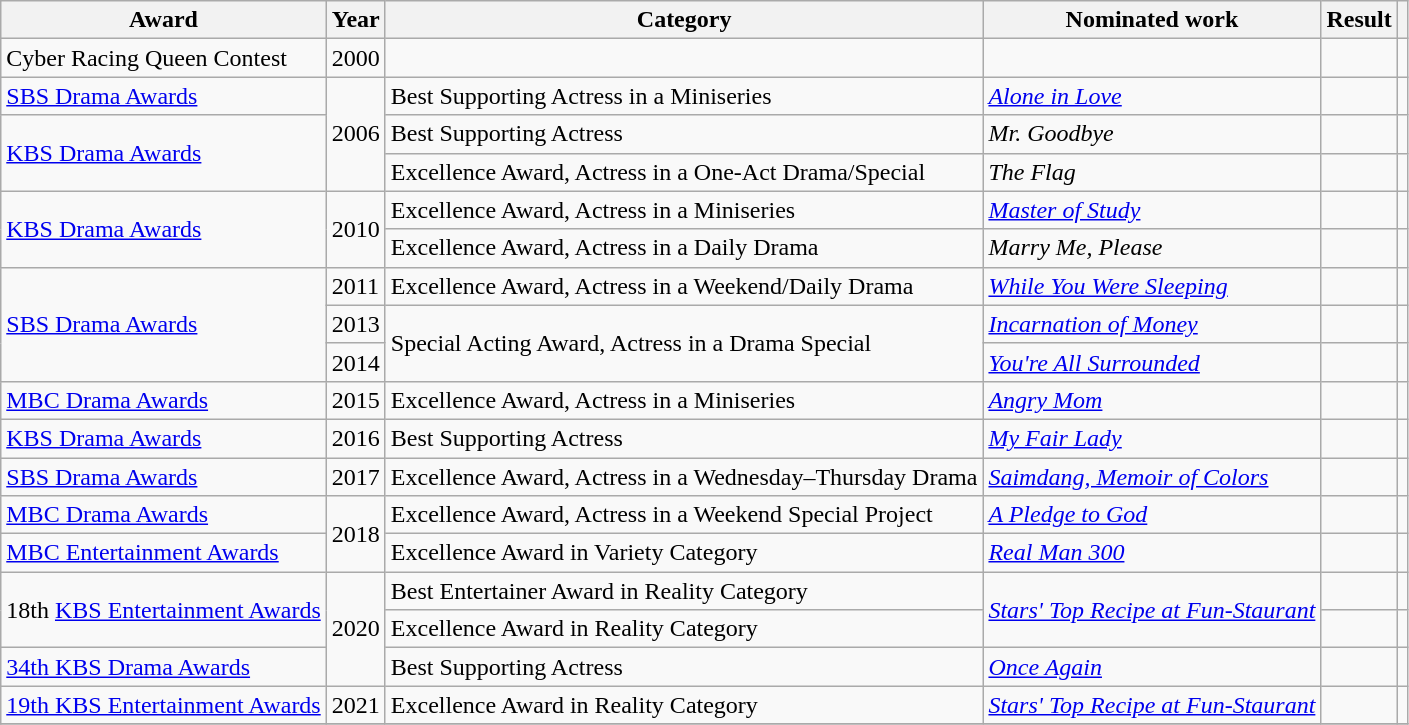<table class="wikitable">
<tr>
<th>Award</th>
<th>Year</th>
<th>Category</th>
<th>Nominated work</th>
<th>Result</th>
<th></th>
</tr>
<tr>
<td>Cyber Racing Queen Contest</td>
<td>2000</td>
<td></td>
<td></td>
<td></td>
<td></td>
</tr>
<tr>
<td><a href='#'>SBS Drama Awards</a></td>
<td rowspan="3">2006</td>
<td>Best Supporting Actress in a Miniseries</td>
<td><em><a href='#'>Alone in Love</a></em></td>
<td></td>
<td></td>
</tr>
<tr>
<td rowspan=2><a href='#'>KBS Drama Awards</a></td>
<td>Best Supporting Actress</td>
<td><em>Mr. Goodbye</em></td>
<td></td>
<td></td>
</tr>
<tr>
<td>Excellence Award, Actress in a One-Act Drama/Special</td>
<td><em>The Flag</em></td>
<td></td>
<td></td>
</tr>
<tr>
<td rowspan="2"><a href='#'>KBS Drama Awards</a></td>
<td rowspan="2">2010</td>
<td>Excellence Award, Actress in a Miniseries</td>
<td><em><a href='#'>Master of Study</a></em></td>
<td></td>
<td></td>
</tr>
<tr>
<td>Excellence Award, Actress in a Daily Drama</td>
<td><em>Marry Me, Please</em></td>
<td></td>
<td></td>
</tr>
<tr>
<td rowspan="3"><a href='#'>SBS Drama Awards</a></td>
<td>2011</td>
<td>Excellence Award, Actress in a Weekend/Daily Drama</td>
<td><em><a href='#'>While You Were Sleeping</a></em></td>
<td></td>
<td></td>
</tr>
<tr>
<td>2013</td>
<td rowspan="2">Special Acting Award, Actress in a Drama Special</td>
<td><em><a href='#'>Incarnation of Money</a></em></td>
<td></td>
<td></td>
</tr>
<tr>
<td>2014</td>
<td><em><a href='#'>You're All Surrounded</a></em></td>
<td></td>
<td></td>
</tr>
<tr>
<td><a href='#'>MBC Drama Awards</a></td>
<td>2015</td>
<td>Excellence Award, Actress in a Miniseries</td>
<td><em><a href='#'>Angry Mom</a></em></td>
<td></td>
<td></td>
</tr>
<tr>
<td><a href='#'>KBS Drama Awards</a></td>
<td>2016</td>
<td>Best Supporting Actress</td>
<td><em><a href='#'>My Fair Lady</a></em></td>
<td></td>
<td></td>
</tr>
<tr>
<td><a href='#'>SBS Drama Awards</a></td>
<td>2017</td>
<td>Excellence Award, Actress in a Wednesday–Thursday Drama</td>
<td><em><a href='#'>Saimdang, Memoir of Colors</a></em></td>
<td></td>
<td></td>
</tr>
<tr>
<td><a href='#'>MBC Drama Awards</a></td>
<td rowspan="2">2018</td>
<td>Excellence Award, Actress in a Weekend Special Project</td>
<td><em><a href='#'>A Pledge to God</a></em></td>
<td></td>
<td></td>
</tr>
<tr>
<td><a href='#'>MBC Entertainment Awards</a></td>
<td>Excellence Award in Variety Category</td>
<td><em><a href='#'>Real Man 300</a></em></td>
<td></td>
<td></td>
</tr>
<tr>
<td rowspan="2">18th <a href='#'>KBS Entertainment Awards</a></td>
<td rowspan="3">2020</td>
<td>Best Entertainer Award  in Reality Category</td>
<td rowspan="2"><em><a href='#'>Stars' Top Recipe at Fun-Staurant</a></em></td>
<td></td>
<td></td>
</tr>
<tr>
<td>Excellence Award in Reality Category</td>
<td></td>
<td></td>
</tr>
<tr>
<td><a href='#'>34th KBS Drama Awards</a></td>
<td>Best Supporting Actress</td>
<td><em><a href='#'>Once Again</a></em></td>
<td></td>
<td></td>
</tr>
<tr>
<td><a href='#'>19th KBS Entertainment Awards</a></td>
<td>2021</td>
<td>Excellence Award in Reality Category</td>
<td><em><a href='#'>Stars' Top Recipe at Fun-Staurant</a></em></td>
<td></td>
<td></td>
</tr>
<tr>
</tr>
</table>
